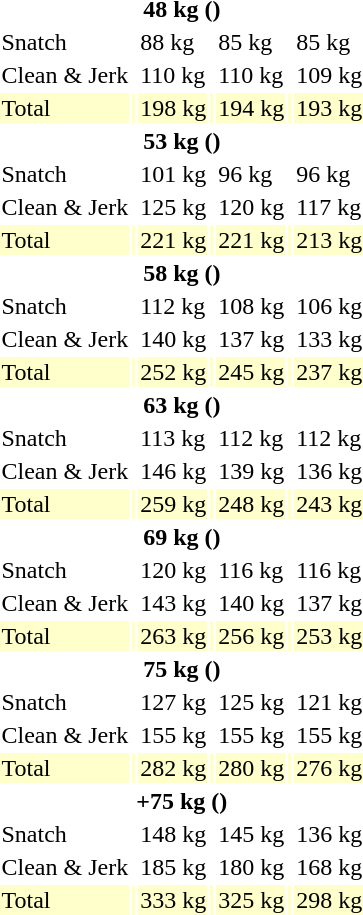<table>
<tr>
<th colspan=7>48 kg ()</th>
</tr>
<tr>
<td>Snatch</td>
<td></td>
<td>88 kg</td>
<td></td>
<td>85 kg</td>
<td></td>
<td>85 kg</td>
</tr>
<tr>
<td>Clean & Jerk</td>
<td></td>
<td>110 kg</td>
<td></td>
<td>110 kg</td>
<td></td>
<td>109 kg</td>
</tr>
<tr bgcolor=ffffcc>
<td>Total</td>
<td></td>
<td>198 kg</td>
<td></td>
<td>194 kg</td>
<td></td>
<td>193 kg</td>
</tr>
<tr>
<th colspan=7>53 kg ()</th>
</tr>
<tr>
<td>Snatch</td>
<td></td>
<td>101 kg</td>
<td></td>
<td>96 kg</td>
<td></td>
<td>96 kg</td>
</tr>
<tr>
<td>Clean & Jerk</td>
<td></td>
<td>125 kg</td>
<td></td>
<td>120 kg</td>
<td></td>
<td>117 kg</td>
</tr>
<tr bgcolor=ffffcc>
<td>Total</td>
<td></td>
<td>221 kg</td>
<td></td>
<td>221 kg</td>
<td></td>
<td>213 kg</td>
</tr>
<tr>
<th colspan=7>58 kg ()</th>
</tr>
<tr>
<td>Snatch</td>
<td></td>
<td>112 kg<br></td>
<td></td>
<td>108 kg</td>
<td></td>
<td>106 kg</td>
</tr>
<tr>
<td>Clean & Jerk</td>
<td></td>
<td>140 kg</td>
<td></td>
<td>137 kg</td>
<td></td>
<td>133 kg</td>
</tr>
<tr bgcolor=ffffcc>
<td>Total</td>
<td></td>
<td>252 kg<br></td>
<td></td>
<td>245 kg</td>
<td></td>
<td>237 kg</td>
</tr>
<tr>
<th colspan=7>63 kg ()</th>
</tr>
<tr>
<td>Snatch</td>
<td></td>
<td>113 kg</td>
<td></td>
<td>112 kg</td>
<td></td>
<td>112 kg</td>
</tr>
<tr>
<td>Clean & Jerk</td>
<td></td>
<td>146 kg<br></td>
<td></td>
<td>139 kg</td>
<td></td>
<td>136 kg</td>
</tr>
<tr bgcolor=ffffcc>
<td>Total</td>
<td></td>
<td>259 kg</td>
<td></td>
<td>248 kg</td>
<td></td>
<td>243 kg</td>
</tr>
<tr>
<th colspan=7>69 kg ()</th>
</tr>
<tr>
<td>Snatch</td>
<td></td>
<td>120 kg</td>
<td></td>
<td>116 kg</td>
<td></td>
<td>116 kg</td>
</tr>
<tr>
<td>Clean & Jerk</td>
<td></td>
<td>143 kg</td>
<td></td>
<td>140 kg</td>
<td></td>
<td>137 kg</td>
</tr>
<tr bgcolor=ffffcc>
<td>Total</td>
<td></td>
<td>263 kg</td>
<td></td>
<td>256 kg</td>
<td></td>
<td>253 kg</td>
</tr>
<tr>
<th colspan=7>75 kg ()</th>
</tr>
<tr>
<td>Snatch</td>
<td></td>
<td>127 kg</td>
<td></td>
<td>125 kg</td>
<td></td>
<td>121 kg</td>
</tr>
<tr>
<td>Clean & Jerk</td>
<td></td>
<td>155 kg</td>
<td></td>
<td>155 kg</td>
<td></td>
<td>155 kg</td>
</tr>
<tr bgcolor=ffffcc>
<td>Total</td>
<td></td>
<td>282 kg</td>
<td></td>
<td>280 kg</td>
<td></td>
<td>276 kg</td>
</tr>
<tr>
<th colspan=7>+75 kg ()</th>
</tr>
<tr>
<td>Snatch</td>
<td></td>
<td>148 kg</td>
<td></td>
<td>145 kg</td>
<td></td>
<td>136 kg</td>
</tr>
<tr>
<td>Clean & Jerk</td>
<td></td>
<td>185 kg</td>
<td></td>
<td>180 kg</td>
<td></td>
<td>168 kg</td>
</tr>
<tr bgcolor=ffffcc>
<td>Total</td>
<td></td>
<td>333 kg</td>
<td></td>
<td>325 kg</td>
<td></td>
<td>298 kg</td>
</tr>
</table>
